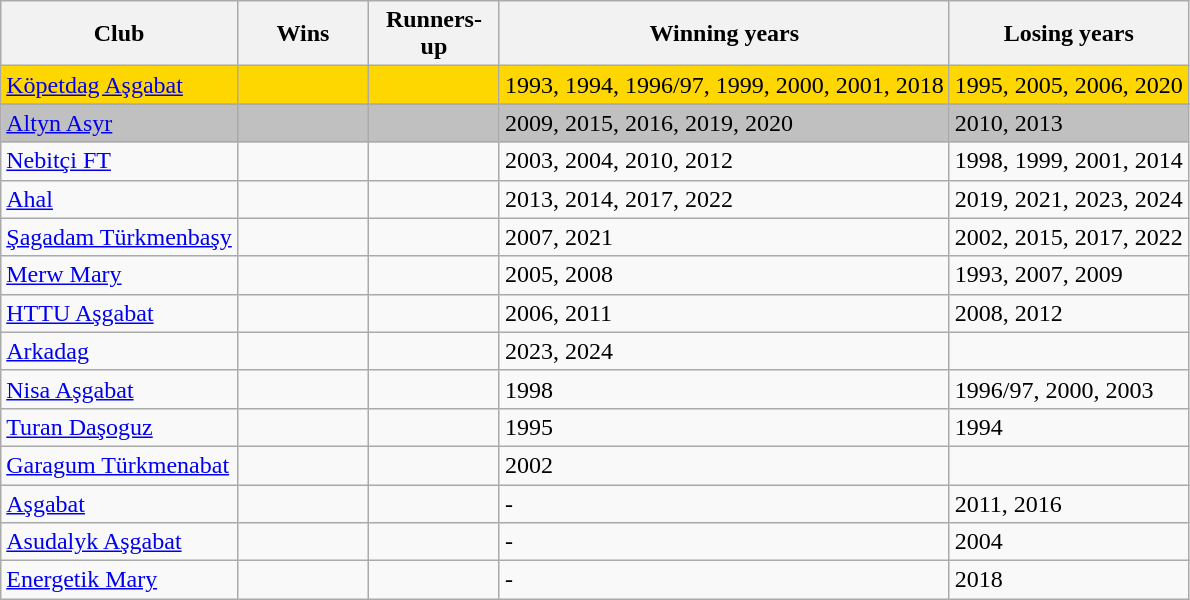<table class=wikitable>
<tr>
<th>Club</th>
<th width=80>Wins</th>
<th width=80>Runners-up</th>
<th>Winning years</th>
<th>Losing years</th>
</tr>
<tr ! style="background:gold;">
<td><a href='#'>Köpetdag Aşgabat</a></td>
<td></td>
<td></td>
<td>1993, 1994, 1996/97, 1999, 2000, 2001, 2018</td>
<td>1995, 2005, 2006, 2020</td>
</tr>
<tr>
</tr>
<tr ! style="background:#C0C0C0;">
<td><a href='#'>Altyn Asyr</a></td>
<td></td>
<td></td>
<td>2009, 2015, 2016, 2019, 2020</td>
<td>2010, 2013</td>
</tr>
<tr>
<td><a href='#'>Nebitçi FT</a></td>
<td></td>
<td></td>
<td>2003, 2004, 2010, 2012</td>
<td>1998, 1999, 2001, 2014</td>
</tr>
<tr>
<td><a href='#'>Ahal</a></td>
<td></td>
<td></td>
<td>2013, 2014, 2017, 2022</td>
<td>2019, 2021, 2023, 2024</td>
</tr>
<tr>
<td><a href='#'>Şagadam Türkmenbaşy</a></td>
<td></td>
<td></td>
<td>2007, 2021</td>
<td>2002, 2015, 2017, 2022</td>
</tr>
<tr>
<td><a href='#'>Merw Mary</a></td>
<td></td>
<td></td>
<td>2005, 2008</td>
<td>1993, 2007, 2009</td>
</tr>
<tr>
<td><a href='#'>HTTU Aşgabat</a></td>
<td></td>
<td></td>
<td>2006, 2011</td>
<td>2008, 2012</td>
</tr>
<tr>
<td><a href='#'>Arkadag</a></td>
<td></td>
<td></td>
<td>2023, 2024</td>
<td></td>
</tr>
<tr>
<td><a href='#'>Nisa Aşgabat</a></td>
<td></td>
<td></td>
<td>1998</td>
<td>1996/97, 2000, 2003</td>
</tr>
<tr>
<td><a href='#'>Turan Daşoguz</a></td>
<td></td>
<td></td>
<td>1995</td>
<td>1994</td>
</tr>
<tr>
<td><a href='#'>Garagum Türkmenabat</a></td>
<td></td>
<td></td>
<td>2002</td>
<td></td>
</tr>
<tr>
<td><a href='#'>Aşgabat</a></td>
<td></td>
<td></td>
<td>-</td>
<td>2011, 2016</td>
</tr>
<tr>
<td><a href='#'>Asudalyk Aşgabat</a></td>
<td></td>
<td></td>
<td>-</td>
<td>2004</td>
</tr>
<tr>
<td><a href='#'>Energetik Mary</a></td>
<td></td>
<td></td>
<td>-</td>
<td>2018</td>
</tr>
</table>
